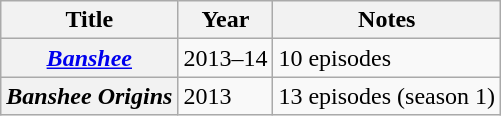<table class="wikitable plainrowheaders sortable">
<tr>
<th scope="col">Title</th>
<th scope="col">Year</th>
<th scope="col" class="unsortable">Notes</th>
</tr>
<tr>
<th scope="row"><em><a href='#'>Banshee</a></em></th>
<td>2013–14</td>
<td>10 episodes</td>
</tr>
<tr>
<th scope="row"><em>Banshee Origins</em></th>
<td>2013</td>
<td>13 episodes (season 1)</td>
</tr>
</table>
